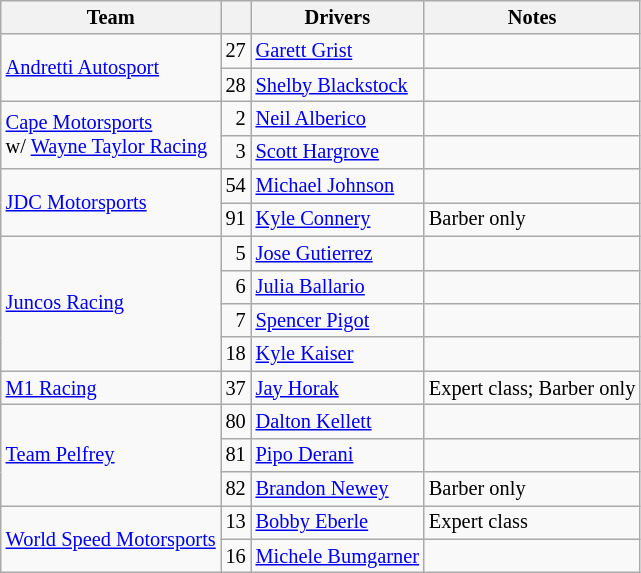<table class="wikitable" style="font-size:85%;">
<tr>
<th>Team</th>
<th></th>
<th>Drivers</th>
<th>Notes</th>
</tr>
<tr>
<td rowspan=2> <a href='#'>Andretti Autosport</a></td>
<td align="right">27</td>
<td> <a href='#'>Garett Grist</a></td>
<td></td>
</tr>
<tr>
<td align="right">28</td>
<td> <a href='#'>Shelby Blackstock</a></td>
<td></td>
</tr>
<tr>
<td rowspan=2> <a href='#'>Cape Motorsports</a><br>w/ <a href='#'>Wayne Taylor Racing</a></td>
<td align="right">2</td>
<td> <a href='#'>Neil Alberico</a></td>
<td></td>
</tr>
<tr>
<td align="right">3</td>
<td> <a href='#'>Scott Hargrove</a></td>
<td></td>
</tr>
<tr>
<td rowspan=2> <a href='#'>JDC Motorsports</a></td>
<td align="right">54</td>
<td> <a href='#'>Michael Johnson</a></td>
<td></td>
</tr>
<tr>
<td align="right">91</td>
<td> <a href='#'>Kyle Connery</a></td>
<td>Barber only</td>
</tr>
<tr>
<td rowspan=4> <a href='#'>Juncos Racing</a></td>
<td align="right">5</td>
<td> <a href='#'>Jose Gutierrez</a></td>
<td></td>
</tr>
<tr>
<td align="right">6</td>
<td> <a href='#'>Julia Ballario</a></td>
<td></td>
</tr>
<tr>
<td align="right">7</td>
<td> <a href='#'>Spencer Pigot</a></td>
<td></td>
</tr>
<tr>
<td align="right">18</td>
<td> <a href='#'>Kyle Kaiser</a></td>
<td></td>
</tr>
<tr>
<td> <a href='#'>M1 Racing</a></td>
<td align="right">37</td>
<td> <a href='#'>Jay Horak</a></td>
<td>Expert class; Barber only</td>
</tr>
<tr>
<td rowspan=3> <a href='#'>Team Pelfrey</a></td>
<td align="right">80</td>
<td> <a href='#'>Dalton Kellett</a></td>
<td></td>
</tr>
<tr>
<td align="right">81</td>
<td> <a href='#'>Pipo Derani</a></td>
<td></td>
</tr>
<tr>
<td align="right">82</td>
<td> <a href='#'>Brandon Newey</a></td>
<td>Barber only</td>
</tr>
<tr>
<td rowspan=2> <a href='#'>World Speed Motorsports</a></td>
<td align="right">13</td>
<td> <a href='#'>Bobby Eberle</a></td>
<td>Expert class</td>
</tr>
<tr>
<td align="right">16</td>
<td> <a href='#'>Michele Bumgarner</a></td>
<td></td>
</tr>
</table>
